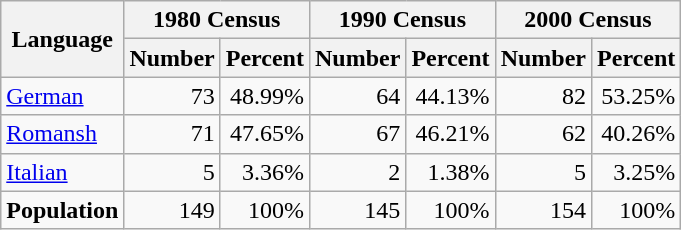<table class="wikitable">
<tr ---->
<th rowspan="2">Language</th>
<th colspan="2">1980 Census</th>
<th colspan="2">1990 Census</th>
<th colspan="2">2000 Census</th>
</tr>
<tr ---->
<th>Number</th>
<th>Percent</th>
<th>Number</th>
<th>Percent</th>
<th>Number</th>
<th>Percent</th>
</tr>
<tr ---->
<td><a href='#'>German</a></td>
<td align=right>73</td>
<td align=right>48.99%</td>
<td align=right>64</td>
<td align=right>44.13%</td>
<td align=right>82</td>
<td align=right>53.25%</td>
</tr>
<tr ---->
<td><a href='#'>Romansh</a></td>
<td align=right>71</td>
<td align=right>47.65%</td>
<td align=right>67</td>
<td align=right>46.21%</td>
<td align=right>62</td>
<td align=right>40.26%</td>
</tr>
<tr ---->
<td><a href='#'>Italian</a></td>
<td align=right>5</td>
<td align=right>3.36%</td>
<td align=right>2</td>
<td align=right>1.38%</td>
<td align=right>5</td>
<td align=right>3.25%</td>
</tr>
<tr ---->
<td><strong>Population</strong></td>
<td align=right>149</td>
<td align=right>100%</td>
<td align=right>145</td>
<td align=right>100%</td>
<td align=right>154</td>
<td align=right>100%</td>
</tr>
</table>
